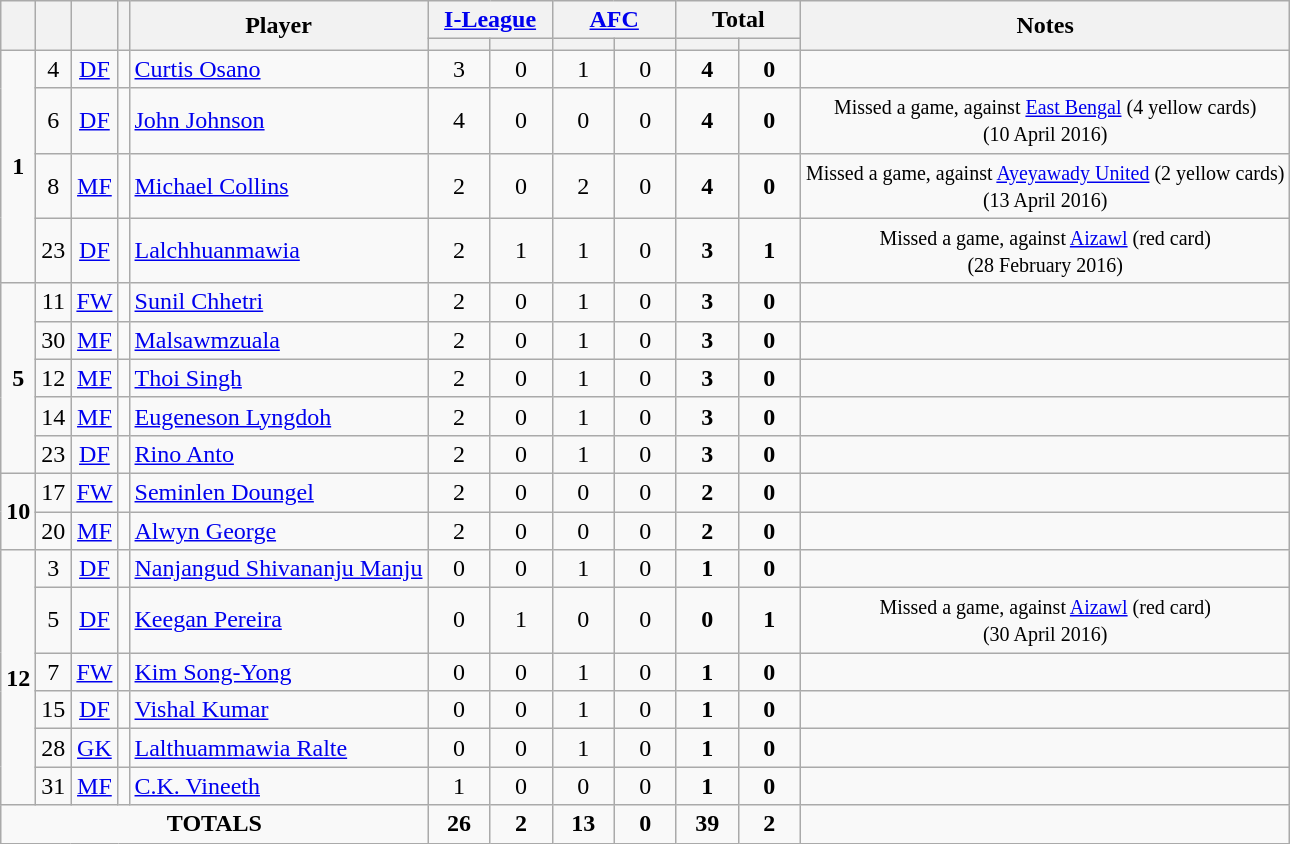<table class="wikitable" style="text-align:center;">
<tr>
<th rowspan="2" !width=15><strong></strong></th>
<th rowspan="2" !width=15><strong></strong></th>
<th rowspan="2" !width=15><strong></strong></th>
<th rowspan="2" !width=15><strong></strong></th>
<th rowspan="2" !width=120><strong>Player</strong></th>
<th colspan="2"><strong><a href='#'>I-League</a></strong></th>
<th colspan="2"><strong><a href='#'>AFC</a></strong></th>
<th colspan="2"><strong>Total</strong></th>
<th rowspan="2"><strong>Notes</strong></th>
</tr>
<tr>
<th width=34; background:#fe9;"></th>
<th width=34; background:#ff8888;"></th>
<th width=34; background:#fe9;"></th>
<th width=34; background:#ff8888;"></th>
<th width=34; background:#fe9;"></th>
<th width=34; background:#ff8888;"></th>
</tr>
<tr>
<td rowspan=4><strong>1</strong></td>
<td>4</td>
<td><a href='#'>DF</a></td>
<td></td>
<td align=left><a href='#'>Curtis Osano</a></td>
<td>3</td>
<td>0</td>
<td>1</td>
<td>0</td>
<td><strong>4</strong></td>
<td><strong>0</strong></td>
<td></td>
</tr>
<tr>
<td>6</td>
<td><a href='#'>DF</a></td>
<td></td>
<td align=left><a href='#'>John Johnson</a></td>
<td>4</td>
<td>0</td>
<td>0</td>
<td>0</td>
<td><strong>4</strong></td>
<td><strong>0</strong></td>
<td><small>Missed a game, against <a href='#'>East Bengal</a> (4 yellow cards)<br>(10 April 2016)</small></td>
</tr>
<tr>
<td>8</td>
<td><a href='#'>MF</a></td>
<td></td>
<td align=left><a href='#'>Michael Collins</a></td>
<td>2</td>
<td>0</td>
<td>2</td>
<td>0</td>
<td><strong>4</strong></td>
<td><strong>0</strong></td>
<td><small>Missed a game, against <a href='#'>Ayeyawady United</a> (2 yellow cards)<br>(13 April 2016)</small></td>
</tr>
<tr>
<td>23</td>
<td><a href='#'>DF</a></td>
<td></td>
<td align=left><a href='#'>Lalchhuanmawia</a></td>
<td>2</td>
<td>1</td>
<td>1</td>
<td>0</td>
<td><strong>3</strong></td>
<td><strong>1</strong></td>
<td><small>Missed a game, against <a href='#'>Aizawl</a> (red card)<br>(28 February 2016)</small></td>
</tr>
<tr |->
<td rowspan=5><strong>5</strong></td>
<td>11</td>
<td><a href='#'>FW</a></td>
<td></td>
<td align=left><a href='#'>Sunil Chhetri</a></td>
<td>2</td>
<td>0</td>
<td>1</td>
<td>0</td>
<td><strong>3</strong></td>
<td><strong>0</strong></td>
<td></td>
</tr>
<tr>
<td>30</td>
<td><a href='#'>MF</a></td>
<td></td>
<td align=left><a href='#'>Malsawmzuala</a></td>
<td>2</td>
<td>0</td>
<td>1</td>
<td>0</td>
<td><strong>3</strong></td>
<td><strong>0</strong></td>
<td></td>
</tr>
<tr>
<td>12</td>
<td><a href='#'>MF</a></td>
<td></td>
<td align=left><a href='#'>Thoi Singh</a></td>
<td>2</td>
<td>0</td>
<td>1</td>
<td>0</td>
<td><strong>3</strong></td>
<td><strong>0</strong></td>
<td></td>
</tr>
<tr>
<td>14</td>
<td><a href='#'>MF</a></td>
<td></td>
<td align=left><a href='#'>Eugeneson Lyngdoh</a></td>
<td>2</td>
<td>0</td>
<td>1</td>
<td>0</td>
<td><strong>3</strong></td>
<td><strong>0</strong></td>
<td></td>
</tr>
<tr>
<td>23</td>
<td><a href='#'>DF</a></td>
<td></td>
<td align=left><a href='#'>Rino Anto</a></td>
<td>2</td>
<td>0</td>
<td>1</td>
<td>0</td>
<td><strong>3</strong></td>
<td><strong>0</strong></td>
<td></td>
</tr>
<tr>
<td rowspan=2><strong>10</strong></td>
<td>17</td>
<td><a href='#'>FW</a></td>
<td></td>
<td align=left><a href='#'>Seminlen Doungel</a></td>
<td>2</td>
<td>0</td>
<td>0</td>
<td>0</td>
<td><strong>2</strong></td>
<td><strong>0</strong></td>
<td></td>
</tr>
<tr>
<td>20</td>
<td><a href='#'>MF</a></td>
<td></td>
<td align=left><a href='#'>Alwyn George</a></td>
<td>2</td>
<td>0</td>
<td>0</td>
<td>0</td>
<td><strong>2</strong></td>
<td><strong>0</strong></td>
<td></td>
</tr>
<tr>
<td rowspan=6><strong>12</strong></td>
<td>3</td>
<td><a href='#'>DF</a></td>
<td></td>
<td align=left><a href='#'>Nanjangud Shivananju Manju</a></td>
<td>0</td>
<td>0</td>
<td>1</td>
<td>0</td>
<td><strong>1</strong></td>
<td><strong>0</strong></td>
<td></td>
</tr>
<tr>
<td>5</td>
<td><a href='#'>DF</a></td>
<td></td>
<td align=left><a href='#'>Keegan Pereira</a></td>
<td>0</td>
<td>1</td>
<td>0</td>
<td>0</td>
<td><strong>0</strong></td>
<td><strong>1</strong></td>
<td><small>Missed a game, against <a href='#'>Aizawl</a> (red card)<br>(30 April 2016)</small></td>
</tr>
<tr>
<td>7</td>
<td><a href='#'>FW</a></td>
<td></td>
<td align=left><a href='#'>Kim Song-Yong</a></td>
<td>0</td>
<td>0</td>
<td>1</td>
<td>0</td>
<td><strong>1</strong></td>
<td><strong>0</strong></td>
<td></td>
</tr>
<tr>
<td>15</td>
<td><a href='#'>DF</a></td>
<td></td>
<td align=left><a href='#'>Vishal Kumar</a></td>
<td>0</td>
<td>0</td>
<td>1</td>
<td>0</td>
<td><strong>1</strong></td>
<td><strong>0</strong></td>
<td></td>
</tr>
<tr>
<td>28</td>
<td><a href='#'>GK</a></td>
<td></td>
<td align=left><a href='#'>Lalthuammawia Ralte</a></td>
<td>0</td>
<td>0</td>
<td>1</td>
<td>0</td>
<td><strong>1</strong></td>
<td><strong>0</strong></td>
<td></td>
</tr>
<tr>
<td>31</td>
<td><a href='#'>MF</a></td>
<td></td>
<td align=left><a href='#'>C.K. Vineeth</a></td>
<td>1</td>
<td>0</td>
<td>0</td>
<td>0</td>
<td><strong>1</strong></td>
<td><strong>0</strong></td>
<td></td>
</tr>
<tr>
<td colspan=5><strong>TOTALS</strong></td>
<td><strong>26</strong></td>
<td><strong>2</strong></td>
<td><strong>13</strong></td>
<td><strong>0</strong></td>
<td><strong>39</strong></td>
<td><strong>2</strong></td>
<td></td>
</tr>
</table>
